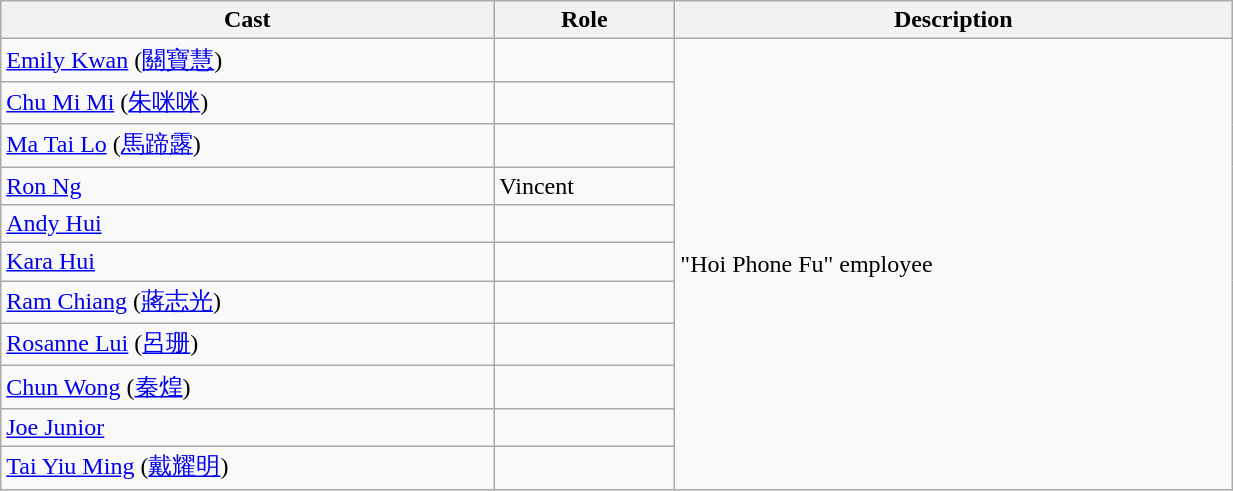<table class="wikitable" width="65%">
<tr>
<th>Cast</th>
<th>Role</th>
<th>Description</th>
</tr>
<tr>
<td><a href='#'>Emily Kwan</a> (<a href='#'>關寶慧</a>)</td>
<td></td>
<td rowspan="11">"Hoi Phone Fu" employee</td>
</tr>
<tr>
<td><a href='#'>Chu Mi Mi</a> (<a href='#'>朱咪咪</a>)</td>
<td></td>
</tr>
<tr>
<td><a href='#'>Ma Tai Lo</a> (<a href='#'>馬蹄露</a>)</td>
<td></td>
</tr>
<tr>
<td><a href='#'>Ron Ng</a></td>
<td>Vincent</td>
</tr>
<tr>
<td><a href='#'>Andy Hui</a></td>
<td></td>
</tr>
<tr>
<td><a href='#'>Kara Hui</a></td>
<td></td>
</tr>
<tr>
<td><a href='#'>Ram Chiang</a> (<a href='#'>蔣志光</a>)</td>
<td></td>
</tr>
<tr>
<td><a href='#'>Rosanne Lui</a> (<a href='#'>呂珊</a>)</td>
<td></td>
</tr>
<tr>
<td><a href='#'>Chun Wong</a> (<a href='#'>秦煌</a>)</td>
<td></td>
</tr>
<tr>
<td><a href='#'>Joe Junior</a></td>
<td></td>
</tr>
<tr>
<td><a href='#'>Tai Yiu Ming</a> (<a href='#'>戴耀明</a>)</td>
<td></td>
</tr>
</table>
